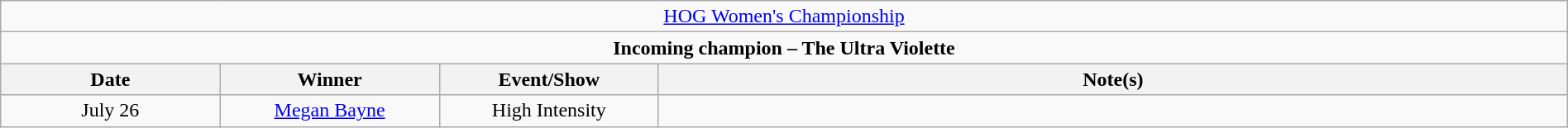<table class="wikitable" style="text-align:center; width:100%;">
<tr>
<td colspan="4" style="text-align: center;"><a href='#'>HOG Women's Championship</a></td>
</tr>
<tr>
<td colspan="4" style="text-align: center;"><strong>Incoming champion – The Ultra Violette</strong></td>
</tr>
<tr>
<th width=14%>Date</th>
<th width=14%>Winner</th>
<th width=14%>Event/Show</th>
<th width=58%>Note(s)</th>
</tr>
<tr>
<td>July 26</td>
<td><a href='#'>Megan Bayne</a></td>
<td>High Intensity</td>
<td></td>
</tr>
</table>
